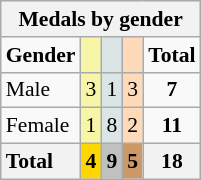<table class="wikitable" style="text-align:center;font-size:90%">
<tr style="background:#efefef;">
<th colspan=7>Medals by gender</th>
</tr>
<tr>
<td><strong>Gender</strong></td>
<td bgcolor=#f7f6a8></td>
<td bgcolor=#dce5e5></td>
<td bgcolor=#ffdab9></td>
<td><strong>Total</strong></td>
</tr>
<tr>
<td style="text-align:left;">Male</td>
<td style="background:#F7F6A8;">3</td>
<td style="background:#DCE5E5;">1</td>
<td style="background:#FFDAB9;">3</td>
<td><strong>7</strong></td>
</tr>
<tr>
<td style="text-align:left;">Female</td>
<td style="background:#F7F6A8;">1</td>
<td style="background:#DCE5E5;">8</td>
<td style="background:#FFDAB9;">2</td>
<td><strong>11</strong></td>
</tr>
<tr>
<th style="text-align:left;">Total</th>
<th style="background:gold;">4</th>
<th style="background:silver;">9</th>
<th style="background:#c96;">5</th>
<th>18</th>
</tr>
</table>
